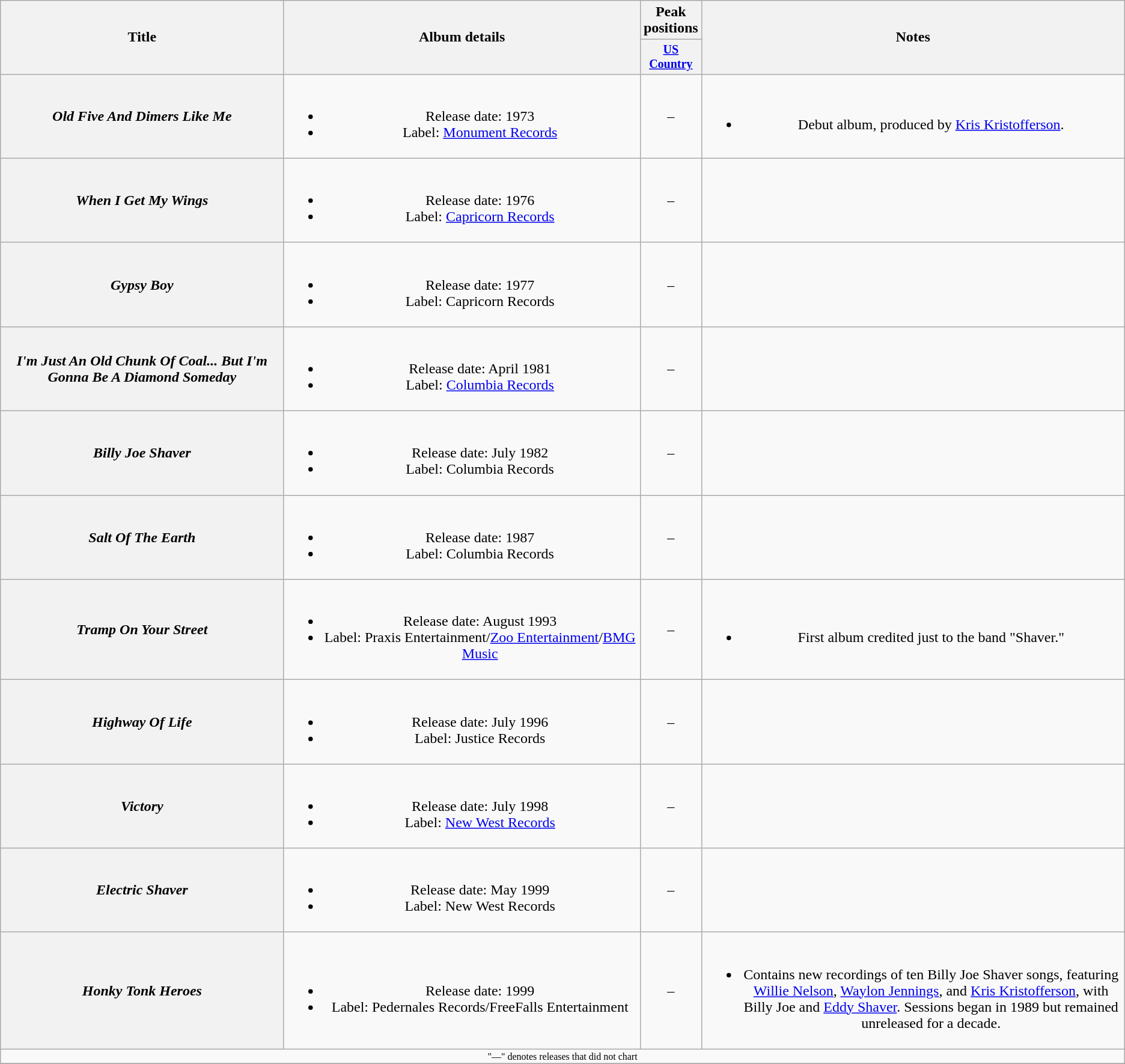<table class="wikitable plainrowheaders" style="text-align:center;">
<tr>
<th rowspan="2" style="width:20em;">Title</th>
<th rowspan="2" style="width:25em;">Album details</th>
<th>Peak positions</th>
<th rowspan="2" style="width:30em;">Notes</th>
</tr>
<tr style="font-size:smaller;">
<th style="width:45px;"><a href='#'>US Country</a></th>
</tr>
<tr>
<th scope="row"><em>Old Five And Dimers Like Me</em></th>
<td><br><ul><li>Release date: 1973</li><li>Label: <a href='#'>Monument Records</a></li></ul></td>
<td>–</td>
<td><br><ul><li>Debut album, produced by <a href='#'>Kris Kristofferson</a>.</li></ul></td>
</tr>
<tr>
<th scope="row"><em>When I Get My Wings</em></th>
<td><br><ul><li>Release date: 1976</li><li>Label: <a href='#'>Capricorn Records</a></li></ul></td>
<td>–</td>
<td></td>
</tr>
<tr>
<th scope="row"><em>Gypsy Boy</em></th>
<td><br><ul><li>Release date: 1977</li><li>Label: Capricorn Records</li></ul></td>
<td>–</td>
<td></td>
</tr>
<tr>
<th scope="row"><em>I'm Just An Old Chunk Of Coal... But I'm Gonna Be A Diamond Someday</em></th>
<td><br><ul><li>Release date: April 1981</li><li>Label: <a href='#'>Columbia Records</a></li></ul></td>
<td>–</td>
<td></td>
</tr>
<tr>
<th scope="row"><em>Billy Joe Shaver</em></th>
<td><br><ul><li>Release date: July 1982</li><li>Label: Columbia Records</li></ul></td>
<td>–</td>
<td></td>
</tr>
<tr>
<th scope="row"><em>Salt Of The Earth</em></th>
<td><br><ul><li>Release date: 1987</li><li>Label: Columbia Records</li></ul></td>
<td>–</td>
<td></td>
</tr>
<tr>
<th scope="row"><em>Tramp On Your Street</em></th>
<td><br><ul><li>Release date: August 1993</li><li>Label: Praxis Entertainment/<a href='#'>Zoo Entertainment</a>/<a href='#'>BMG Music</a></li></ul></td>
<td>–</td>
<td><br><ul><li>First album credited just to the band "Shaver."</li></ul></td>
</tr>
<tr>
<th scope="row"><em>Highway Of Life</em></th>
<td><br><ul><li>Release date: July 1996</li><li>Label: Justice Records</li></ul></td>
<td>–</td>
<td></td>
</tr>
<tr>
<th scope="row"><em>Victory</em></th>
<td><br><ul><li>Release date: July 1998</li><li>Label: <a href='#'>New West Records</a></li></ul></td>
<td>–</td>
<td></td>
</tr>
<tr>
<th scope="row"><em>Electric Shaver</em></th>
<td><br><ul><li>Release date: May 1999</li><li>Label: New West Records</li></ul></td>
<td>–</td>
<td></td>
</tr>
<tr>
<th scope="row"><em>Honky Tonk Heroes</em></th>
<td><br><ul><li>Release date: 1999</li><li>Label: Pedernales Records/FreeFalls Entertainment</li></ul></td>
<td>–</td>
<td><br><ul><li>Contains new recordings of ten Billy Joe Shaver songs, featuring <a href='#'>Willie Nelson</a>, <a href='#'>Waylon Jennings</a>, and <a href='#'>Kris Kristofferson</a>, with Billy Joe and <a href='#'>Eddy Shaver</a>.  Sessions began in 1989 but remained unreleased for a decade.</li></ul></td>
</tr>
<tr>
<td colspan="8" style="font-size:8pt">"—" denotes releases that did not chart</td>
</tr>
<tr>
</tr>
</table>
